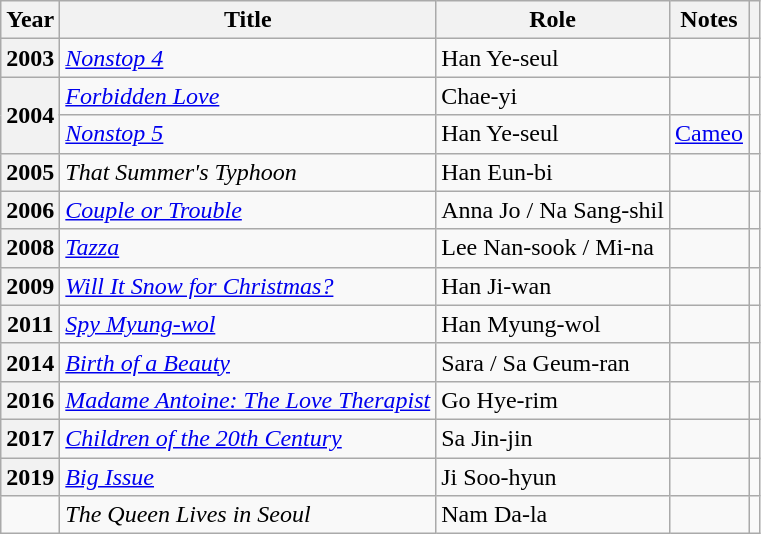<table class="wikitable plainrowheaders sortable">
<tr>
<th scope="col">Year</th>
<th scope="col">Title</th>
<th scope="col">Role</th>
<th scope="col" class="unsortable">Notes</th>
<th scope="col" class="unsortable"></th>
</tr>
<tr>
<th scope="row">2003</th>
<td><em><a href='#'>Nonstop 4</a></em></td>
<td>Han Ye-seul</td>
<td></td>
<td></td>
</tr>
<tr>
<th scope="row" rowspan=2>2004</th>
<td><em><a href='#'>Forbidden Love</a></em></td>
<td>Chae-yi</td>
<td></td>
<td></td>
</tr>
<tr>
<td><em><a href='#'>Nonstop 5</a></em></td>
<td>Han Ye-seul</td>
<td><a href='#'>Cameo</a></td>
<td></td>
</tr>
<tr>
<th scope="row">2005</th>
<td><em>That Summer's Typhoon</em></td>
<td>Han Eun-bi</td>
<td></td>
<td></td>
</tr>
<tr>
<th scope="row">2006</th>
<td><em><a href='#'>Couple or Trouble</a></em></td>
<td>Anna Jo / Na Sang-shil</td>
<td></td>
<td></td>
</tr>
<tr>
<th scope="row">2008</th>
<td><em><a href='#'>Tazza</a></em></td>
<td>Lee Nan-sook / Mi-na</td>
<td></td>
<td></td>
</tr>
<tr>
<th scope="row">2009</th>
<td><em><a href='#'>Will It Snow for Christmas?</a></em></td>
<td>Han Ji-wan</td>
<td></td>
<td></td>
</tr>
<tr>
<th scope="row">2011</th>
<td><em><a href='#'>Spy Myung-wol</a></em></td>
<td>Han Myung-wol</td>
<td></td>
<td></td>
</tr>
<tr>
<th scope="row">2014</th>
<td><em><a href='#'>Birth of a Beauty</a></em></td>
<td>Sara / Sa Geum-ran</td>
<td></td>
<td></td>
</tr>
<tr>
<th scope="row">2016</th>
<td><em><a href='#'>Madame Antoine: The Love Therapist</a></em></td>
<td>Go Hye-rim</td>
<td></td>
<td></td>
</tr>
<tr>
<th scope="row">2017</th>
<td><em><a href='#'>Children of the 20th Century</a></em></td>
<td>Sa Jin-jin</td>
<td></td>
<td></td>
</tr>
<tr>
<th scope="row">2019</th>
<td><em><a href='#'>Big Issue</a></em></td>
<td>Ji Soo-hyun</td>
<td></td>
<td></td>
</tr>
<tr>
<td></td>
<td><em>The Queen Lives in Seoul</em></td>
<td>Nam Da-la</td>
<td></td>
<td style="text-align:center"></td>
</tr>
</table>
